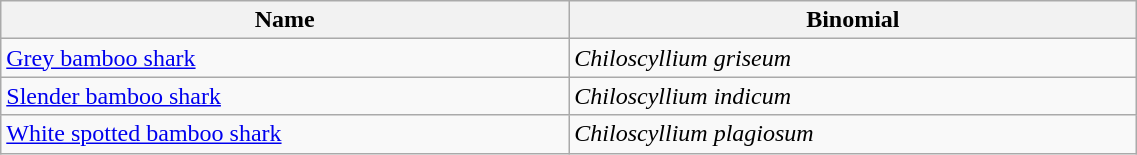<table width=60% class="wikitable">
<tr>
<th width=20%>Name</th>
<th width=20%>Binomial</th>
</tr>
<tr>
<td><a href='#'>Grey bamboo shark</a><br></td>
<td><em>Chiloscyllium griseum</em></td>
</tr>
<tr>
<td><a href='#'>Slender bamboo shark</a><br></td>
<td><em>Chiloscyllium indicum</em></td>
</tr>
<tr>
<td><a href='#'>White spotted bamboo shark</a><br></td>
<td><em>Chiloscyllium plagiosum</em></td>
</tr>
</table>
